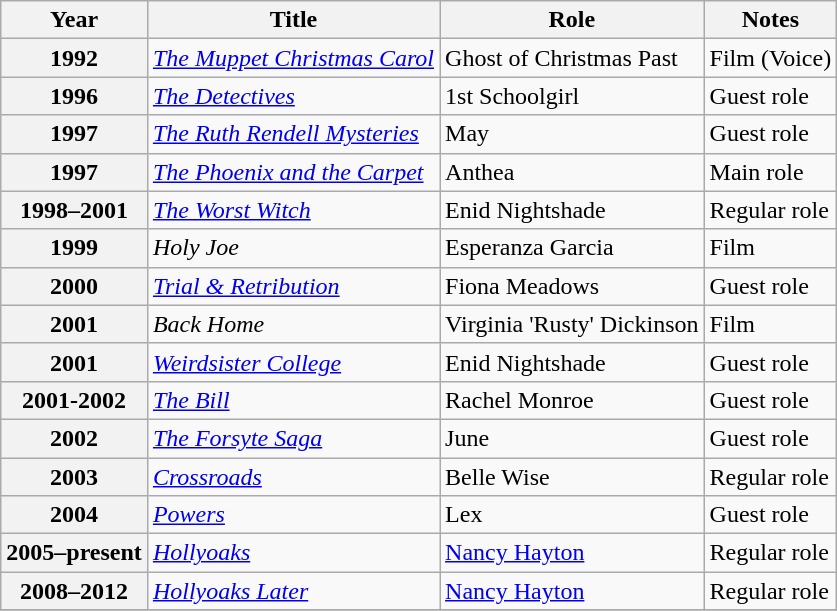<table class="wikitable sortable plainrowheaders">
<tr>
<th scope="col">Year</th>
<th scope="col">Title</th>
<th scope="col">Role</th>
<th scope="col" class="unsortable">Notes</th>
</tr>
<tr>
<th scope="row">1992</th>
<td><em><a href='#'>The Muppet Christmas Carol</a></em></td>
<td>Ghost of Christmas Past</td>
<td>Film (Voice)</td>
</tr>
<tr>
<th scope="row">1996</th>
<td><em><a href='#'>The Detectives</a></em></td>
<td>1st Schoolgirl</td>
<td>Guest role</td>
</tr>
<tr>
<th scope="row">1997</th>
<td><em><a href='#'>The Ruth Rendell Mysteries</a></em></td>
<td>May</td>
<td>Guest role</td>
</tr>
<tr>
<th scope="row">1997</th>
<td><em><a href='#'>The Phoenix and the Carpet</a></em></td>
<td>Anthea</td>
<td>Main role</td>
</tr>
<tr>
<th scope="row">1998–2001</th>
<td><em><a href='#'>The Worst Witch</a></em></td>
<td>Enid Nightshade</td>
<td>Regular role</td>
</tr>
<tr>
<th scope="row">1999</th>
<td><em>Holy Joe</em></td>
<td>Esperanza Garcia</td>
<td>Film</td>
</tr>
<tr>
<th scope="row">2000</th>
<td><em><a href='#'>Trial & Retribution</a></em></td>
<td>Fiona Meadows</td>
<td>Guest role</td>
</tr>
<tr>
<th scope="row">2001</th>
<td><em>Back Home</em></td>
<td>Virginia 'Rusty' Dickinson</td>
<td>Film</td>
</tr>
<tr>
<th scope="row">2001</th>
<td><em><a href='#'>Weirdsister College</a></em></td>
<td>Enid Nightshade</td>
<td>Guest role</td>
</tr>
<tr>
<th scope="row">2001-2002</th>
<td><em><a href='#'>The Bill</a></em></td>
<td>Rachel Monroe</td>
<td>Guest role</td>
</tr>
<tr>
<th scope="row">2002</th>
<td><em><a href='#'>The Forsyte Saga</a></em></td>
<td>June</td>
<td>Guest role</td>
</tr>
<tr>
<th scope="row">2003</th>
<td><em><a href='#'>Crossroads</a></em></td>
<td>Belle Wise</td>
<td>Regular role</td>
</tr>
<tr>
<th scope="row">2004</th>
<td><em><a href='#'>Powers</a></em></td>
<td>Lex</td>
<td>Guest role</td>
</tr>
<tr>
<th scope="row">2005–present</th>
<td><em><a href='#'>Hollyoaks</a></em></td>
<td><a href='#'>Nancy Hayton</a></td>
<td>Regular role</td>
</tr>
<tr>
<th scope="row">2008–2012</th>
<td><em><a href='#'>Hollyoaks Later</a></em></td>
<td><a href='#'>Nancy Hayton</a></td>
<td>Regular role</td>
</tr>
<tr>
</tr>
</table>
